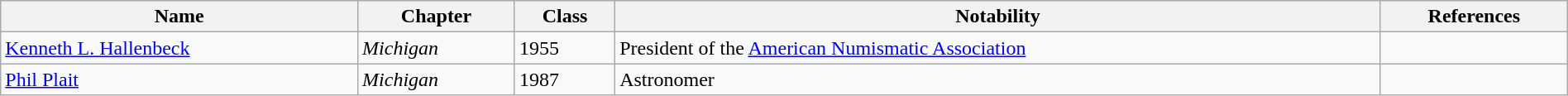<table class="wikitable" style="width:100%;">
<tr>
<th>Name</th>
<th>Chapter</th>
<th>Class</th>
<th>Notability</th>
<th>References</th>
</tr>
<tr>
<td><a href='#'>Kenneth L. Hallenbeck</a></td>
<td><em>Michigan</em></td>
<td>1955</td>
<td>President of the <a href='#'>American Numismatic Association</a></td>
<td></td>
</tr>
<tr>
<td><a href='#'>Phil Plait</a></td>
<td><em>Michigan</em></td>
<td>1987</td>
<td>Astronomer</td>
<td></td>
</tr>
</table>
